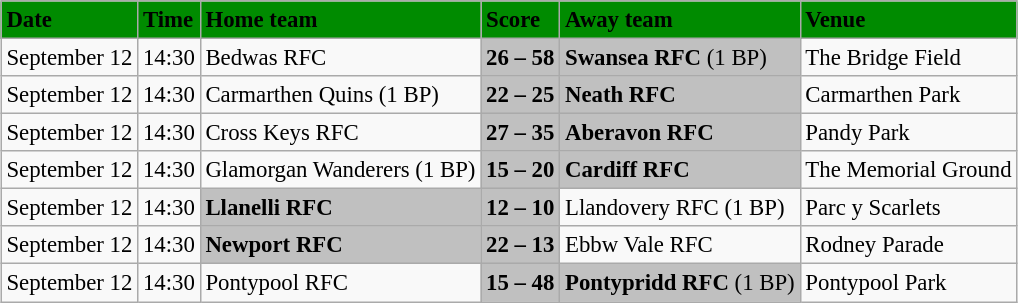<table class="wikitable" style="margin:0.5em auto; font-size:95%">
<tr bgcolor="#008B00">
<td><strong>Date</strong></td>
<td><strong>Time</strong></td>
<td><strong>Home team</strong></td>
<td><strong>Score</strong></td>
<td><strong>Away team</strong></td>
<td><strong>Venue</strong></td>
</tr>
<tr>
<td>September 12</td>
<td>14:30</td>
<td>Bedwas RFC</td>
<td bgcolor="silver"><strong>26 – 58</strong></td>
<td bgcolor="silver"><strong>Swansea RFC</strong> (1 BP)</td>
<td>The Bridge Field</td>
</tr>
<tr>
<td>September 12</td>
<td>14:30</td>
<td>Carmarthen Quins (1 BP)</td>
<td bgcolor="silver"><strong>22 – 25</strong></td>
<td bgcolor="silver"><strong>Neath RFC</strong></td>
<td>Carmarthen Park</td>
</tr>
<tr>
<td>September 12</td>
<td>14:30</td>
<td>Cross Keys RFC</td>
<td bgcolor="silver"><strong>27 – 35</strong></td>
<td bgcolor="silver"><strong>Aberavon RFC</strong></td>
<td>Pandy Park</td>
</tr>
<tr>
<td>September 12</td>
<td>14:30</td>
<td>Glamorgan Wanderers (1 BP)</td>
<td bgcolor="silver"><strong>15 – 20</strong></td>
<td bgcolor="silver"><strong>Cardiff RFC</strong></td>
<td>The Memorial Ground</td>
</tr>
<tr>
<td>September 12</td>
<td>14:30</td>
<td bgcolor="silver"><strong>Llanelli RFC</strong></td>
<td bgcolor="silver"><strong>12 – 10</strong></td>
<td>Llandovery RFC (1 BP)</td>
<td>Parc y Scarlets</td>
</tr>
<tr>
<td>September 12</td>
<td>14:30</td>
<td bgcolor="silver"><strong>Newport RFC</strong></td>
<td bgcolor="silver"><strong>22 – 13</strong></td>
<td>Ebbw Vale RFC</td>
<td>Rodney Parade</td>
</tr>
<tr>
<td>September 12</td>
<td>14:30</td>
<td>Pontypool RFC</td>
<td bgcolor="silver"><strong>15 – 48</strong></td>
<td bgcolor="silver"><strong>Pontypridd RFC</strong> (1 BP)</td>
<td>Pontypool Park</td>
</tr>
</table>
